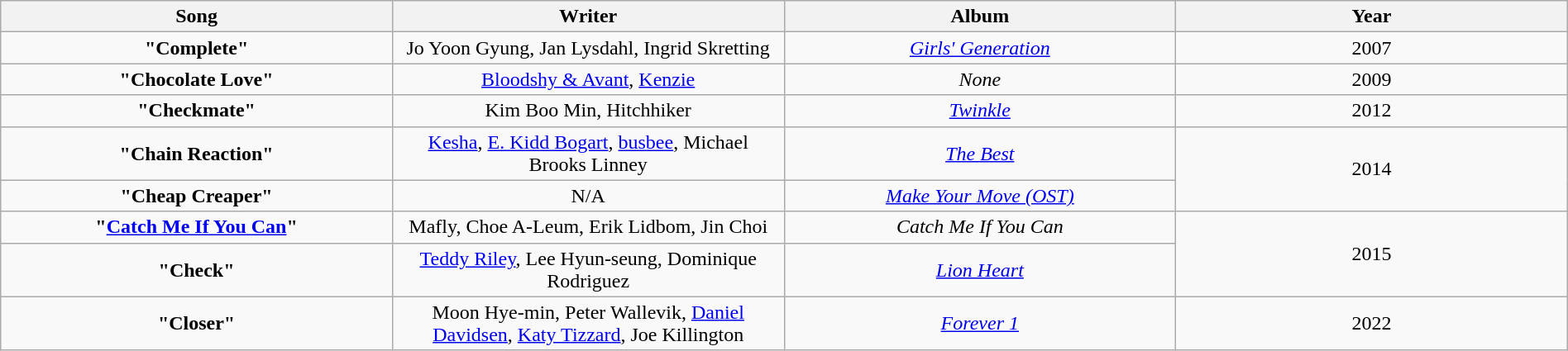<table class="wikitable" style="text-align:center; width:100%">
<tr>
<th style="width:25%">Song</th>
<th style="width:25%">Writer</th>
<th style="width:25%">Album</th>
<th style="width:25%">Year</th>
</tr>
<tr>
<td><strong>"Complete"</strong></td>
<td>Jo Yoon Gyung, Jan Lysdahl, Ingrid Skretting</td>
<td><em><a href='#'>Girls' Generation</a></em></td>
<td>2007</td>
</tr>
<tr>
<td><strong>"Chocolate Love"</strong></td>
<td><a href='#'>Bloodshy & Avant</a>, <a href='#'>Kenzie</a></td>
<td><em>None</em></td>
<td>2009</td>
</tr>
<tr>
<td><strong>"Checkmate"</strong></td>
<td>Kim Boo Min, Hitchhiker</td>
<td><em><a href='#'>Twinkle</a></em></td>
<td>2012</td>
</tr>
<tr>
<td><strong>"Chain Reaction"</strong></td>
<td><a href='#'>Kesha</a>, <a href='#'>E. Kidd Bogart</a>, <a href='#'>busbee</a>, Michael Brooks Linney</td>
<td><em><a href='#'>The Best</a></em></td>
<td rowspan="2">2014</td>
</tr>
<tr>
<td><strong>"Cheap Creaper"</strong></td>
<td>N/A</td>
<td><em><a href='#'>Make Your Move (OST)</a></em></td>
</tr>
<tr>
<td><strong>"<a href='#'>Catch Me If You Can</a>"</strong></td>
<td>Mafly, Choe A-Leum, Erik Lidbom, Jin Choi</td>
<td><em>Catch Me If You Can</em></td>
<td rowspan="2">2015</td>
</tr>
<tr>
<td><strong>"Check"</strong></td>
<td><a href='#'>Teddy Riley</a>, Lee Hyun-seung, Dominique Rodriguez</td>
<td><em><a href='#'>Lion Heart</a></em></td>
</tr>
<tr>
<td><strong>"Closer"</strong></td>
<td>Moon Hye-min, Peter Wallevik, <a href='#'>Daniel Davidsen</a>, <a href='#'>Katy Tizzard</a>, Joe Killington</td>
<td><em><a href='#'>Forever 1</a></em></td>
<td>2022</td>
</tr>
</table>
